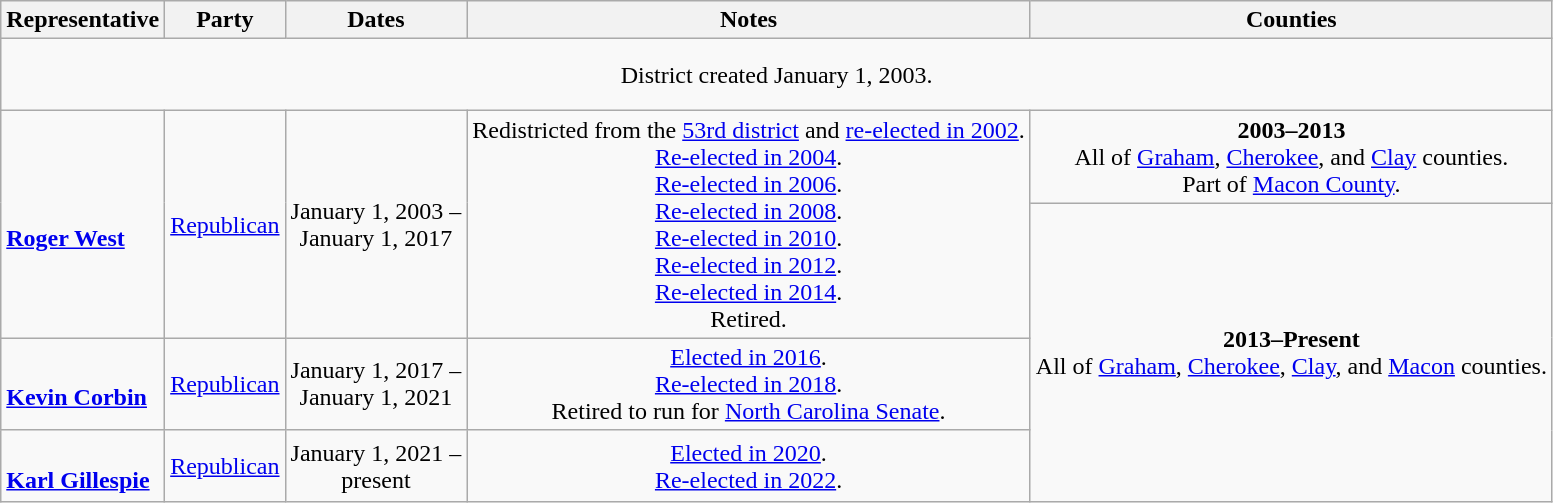<table class=wikitable style="text-align:center">
<tr>
<th>Representative</th>
<th>Party</th>
<th>Dates</th>
<th>Notes</th>
<th>Counties</th>
</tr>
<tr style="height:3em">
<td colspan="5">District created January 1, 2003.</td>
</tr>
<tr style="height:3em">
<td rowspan=2 align=left> <br> <strong><a href='#'>Roger West</a></strong><br></td>
<td rowspan=2 ><a href='#'>Republican</a></td>
<td rowspan=2 nowrap>January 1, 2003 – <br> January 1, 2017</td>
<td rowspan=2>Redistricted from the <a href='#'>53rd district</a> and <a href='#'>re-elected in 2002</a>. <br> <a href='#'>Re-elected in 2004</a>. <br> <a href='#'>Re-elected in 2006</a>. <br> <a href='#'>Re-elected in 2008</a>. <br> <a href='#'>Re-elected in 2010</a>. <br> <a href='#'>Re-elected in 2012</a>. <br> <a href='#'>Re-elected in 2014</a>. <br> Retired.</td>
<td><strong>2003–2013</strong> <br> All of <a href='#'>Graham</a>, <a href='#'>Cherokee</a>, and <a href='#'>Clay</a> counties. <br> Part of <a href='#'>Macon County</a>.</td>
</tr>
<tr style="height:3em">
<td rowspan=3><strong>2013–Present</strong> <br> All of <a href='#'>Graham</a>, <a href='#'>Cherokee</a>, <a href='#'>Clay</a>, and <a href='#'>Macon</a> counties.</td>
</tr>
<tr style="height:3em">
<td align=left> <br> <strong><a href='#'>Kevin Corbin</a></strong><br></td>
<td><a href='#'>Republican</a></td>
<td nowrap>January 1, 2017 – <br> January 1, 2021</td>
<td><a href='#'>Elected in 2016</a>. <br> <a href='#'>Re-elected in 2018</a>. <br> Retired to run for <a href='#'>North Carolina Senate</a>.</td>
</tr>
<tr style="height:3em">
<td align=left> <br> <strong><a href='#'>Karl Gillespie</a></strong><br></td>
<td><a href='#'>Republican</a></td>
<td nowrap>January 1, 2021 – <br> present</td>
<td><a href='#'>Elected in 2020</a>. <br> <a href='#'>Re-elected in 2022</a>.</td>
</tr>
</table>
